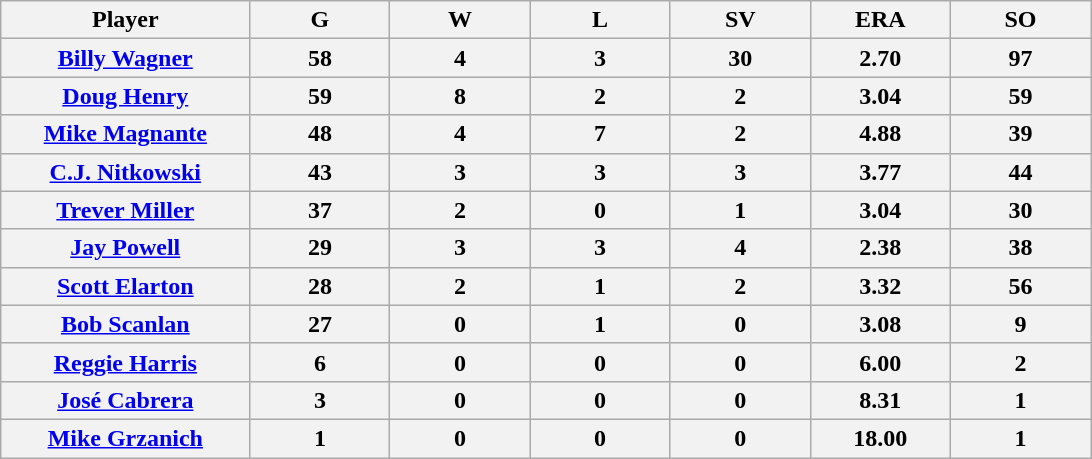<table class="wikitable sortable">
<tr>
<th bgcolor="#DDDDFF" width="16%">Player</th>
<th bgcolor="#DDDDFF" width="9%">G</th>
<th bgcolor="#DDDDFF" width="9%">W</th>
<th bgcolor="#DDDDFF" width="9%">L</th>
<th bgcolor="#DDDDFF" width="9%">SV</th>
<th bgcolor="#DDDDFF" width="9%">ERA</th>
<th bgcolor="#DDDDFF" width="9%">SO</th>
</tr>
<tr>
<th><a href='#'>Billy Wagner</a></th>
<th>58</th>
<th>4</th>
<th>3</th>
<th>30</th>
<th>2.70</th>
<th>97</th>
</tr>
<tr>
<th><a href='#'>Doug Henry</a></th>
<th>59</th>
<th>8</th>
<th>2</th>
<th>2</th>
<th>3.04</th>
<th>59</th>
</tr>
<tr>
<th><a href='#'>Mike Magnante</a></th>
<th>48</th>
<th>4</th>
<th>7</th>
<th>2</th>
<th>4.88</th>
<th>39</th>
</tr>
<tr>
<th><a href='#'>C.J. Nitkowski</a></th>
<th>43</th>
<th>3</th>
<th>3</th>
<th>3</th>
<th>3.77</th>
<th>44</th>
</tr>
<tr>
<th><a href='#'>Trever Miller</a></th>
<th>37</th>
<th>2</th>
<th>0</th>
<th>1</th>
<th>3.04</th>
<th>30</th>
</tr>
<tr>
<th><a href='#'>Jay Powell</a></th>
<th>29</th>
<th>3</th>
<th>3</th>
<th>4</th>
<th>2.38</th>
<th>38</th>
</tr>
<tr>
<th><a href='#'>Scott Elarton</a></th>
<th>28</th>
<th>2</th>
<th>1</th>
<th>2</th>
<th>3.32</th>
<th>56</th>
</tr>
<tr>
<th><a href='#'>Bob Scanlan</a></th>
<th>27</th>
<th>0</th>
<th>1</th>
<th>0</th>
<th>3.08</th>
<th>9</th>
</tr>
<tr>
<th><a href='#'>Reggie Harris</a></th>
<th>6</th>
<th>0</th>
<th>0</th>
<th>0</th>
<th>6.00</th>
<th>2</th>
</tr>
<tr>
<th><a href='#'>José Cabrera</a></th>
<th>3</th>
<th>0</th>
<th>0</th>
<th>0</th>
<th>8.31</th>
<th>1</th>
</tr>
<tr>
<th><a href='#'>Mike Grzanich</a></th>
<th>1</th>
<th>0</th>
<th>0</th>
<th>0</th>
<th>18.00</th>
<th>1</th>
</tr>
</table>
